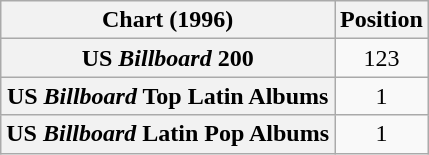<table class="wikitable sortable plainrowheaders" style="text-align:center;">
<tr>
<th scope="col">Chart (1996)</th>
<th scope="col">Position</th>
</tr>
<tr>
<th scope=row>US <em>Billboard</em> 200</th>
<td>123</td>
</tr>
<tr>
<th scope=row>US <em>Billboard</em> Top Latin Albums</th>
<td>1</td>
</tr>
<tr>
<th scope=row>US <em>Billboard</em> Latin Pop Albums</th>
<td>1</td>
</tr>
</table>
